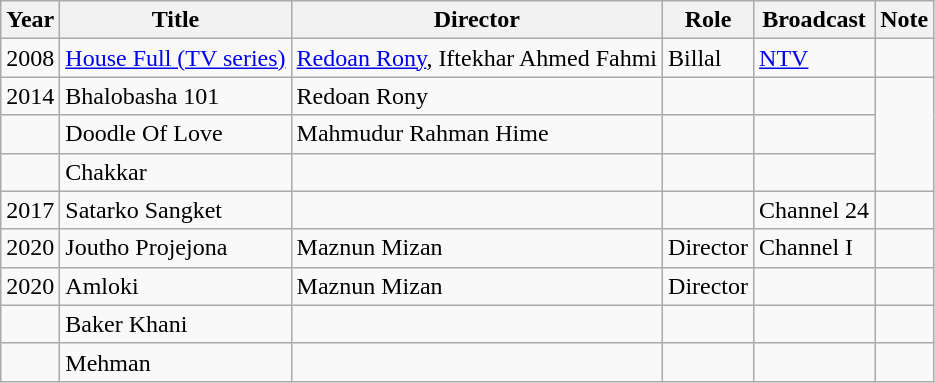<table class="wikitable">
<tr>
<th>Year</th>
<th>Title</th>
<th>Director</th>
<th>Role</th>
<th>Broadcast</th>
<th>Note</th>
</tr>
<tr>
<td>2008</td>
<td><a href='#'>House Full (TV series)</a></td>
<td><a href='#'>Redoan Rony</a>, Iftekhar Ahmed Fahmi</td>
<td>Billal</td>
<td><a href='#'>NTV</a></td>
<td></td>
</tr>
<tr>
<td>2014</td>
<td>Bhalobasha 101</td>
<td>Redoan Rony</td>
<td></td>
<td></td>
</tr>
<tr>
<td></td>
<td>Doodle Of Love</td>
<td>Mahmudur Rahman Hime</td>
<td></td>
<td></td>
</tr>
<tr>
<td></td>
<td>Chakkar</td>
<td></td>
<td></td>
<td></td>
</tr>
<tr>
<td>2017</td>
<td>Satarko Sangket</td>
<td></td>
<td></td>
<td>Channel 24</td>
<td></td>
</tr>
<tr>
<td>2020</td>
<td>Joutho Projejona</td>
<td>Maznun Mizan</td>
<td>Director</td>
<td>Channel I</td>
<td></td>
</tr>
<tr>
<td>2020</td>
<td>Amloki</td>
<td>Maznun Mizan</td>
<td>Director</td>
<td></td>
<td></td>
</tr>
<tr>
<td></td>
<td>Baker Khani</td>
<td></td>
<td></td>
<td></td>
<td></td>
</tr>
<tr>
<td></td>
<td>Mehman</td>
<td></td>
<td></td>
<td></td>
<td></td>
</tr>
</table>
